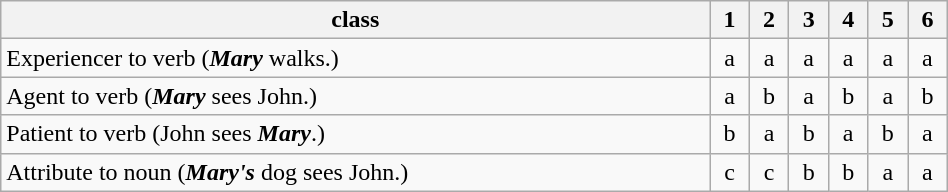<table border="1" width="50%" align="center" class="wikitable">
<tr>
<th>class</th>
<th>1</th>
<th>2</th>
<th>3</th>
<th>4</th>
<th>5</th>
<th>6</th>
</tr>
<tr>
<td>Experiencer to verb (<strong><em>Mary</em></strong> walks.)</td>
<td align="center">a</td>
<td align="center">a</td>
<td align="center">a</td>
<td align="center">a</td>
<td align="center">a</td>
<td align="center">a</td>
</tr>
<tr>
<td>Agent to verb (<strong><em>Mary</em></strong> sees John.)</td>
<td align="center">a</td>
<td align="center">b</td>
<td align="center">a</td>
<td align="center">b</td>
<td align="center">a</td>
<td align="center">b</td>
</tr>
<tr>
<td>Patient to verb (John sees <strong><em>Mary</em></strong>.)</td>
<td align="center">b</td>
<td align="center">a</td>
<td align="center">b</td>
<td align="center">a</td>
<td align="center">b</td>
<td align="center">a</td>
</tr>
<tr>
<td>Attribute to noun (<strong><em>Mary's</em></strong> dog sees John.)</td>
<td align="center">c</td>
<td align="center">c</td>
<td align="center">b</td>
<td align="center">b</td>
<td align="center">a</td>
<td align="center">a</td>
</tr>
</table>
